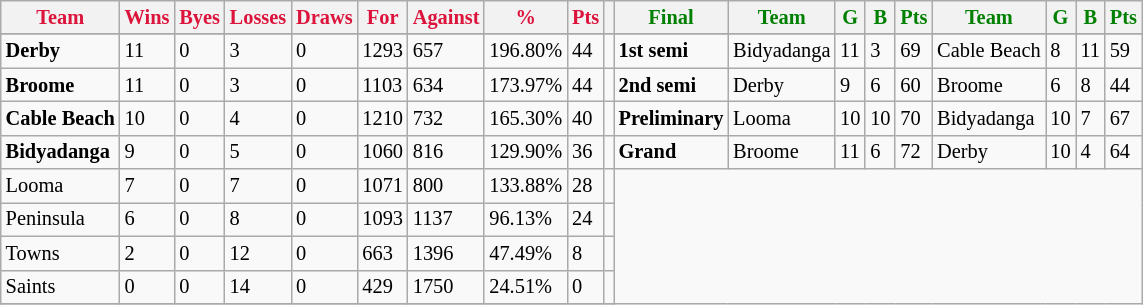<table style="font-size: 85%; text-align: left;" class="wikitable">
<tr>
<th style="color:crimson">Team</th>
<th style="color:crimson">Wins</th>
<th style="color:crimson">Byes</th>
<th style="color:crimson">Losses</th>
<th style="color:crimson">Draws</th>
<th style="color:crimson">For</th>
<th style="color:crimson">Against</th>
<th style="color:crimson">%</th>
<th style="color:crimson">Pts</th>
<th></th>
<th style="color:green">Final</th>
<th style="color:green">Team</th>
<th style="color:green">G</th>
<th style="color:green">B</th>
<th style="color:green">Pts</th>
<th style="color:green">Team</th>
<th style="color:green">G</th>
<th style="color:green">B</th>
<th style="color:green">Pts</th>
</tr>
<tr>
</tr>
<tr>
</tr>
<tr>
<td><strong>	Derby	</strong></td>
<td>11</td>
<td>0</td>
<td>3</td>
<td>0</td>
<td>1293</td>
<td>657</td>
<td>196.80%</td>
<td>44</td>
<td></td>
<td><strong>1st semi</strong></td>
<td>Bidyadanga</td>
<td>11</td>
<td>3</td>
<td>69</td>
<td>Cable Beach</td>
<td>8</td>
<td>11</td>
<td>59</td>
</tr>
<tr>
<td><strong>	Broome	</strong></td>
<td>11</td>
<td>0</td>
<td>3</td>
<td>0</td>
<td>1103</td>
<td>634</td>
<td>173.97%</td>
<td>44</td>
<td></td>
<td><strong>2nd semi</strong></td>
<td>Derby</td>
<td>9</td>
<td>6</td>
<td>60</td>
<td>Broome</td>
<td>6</td>
<td>8</td>
<td>44</td>
</tr>
<tr>
<td><strong>	Cable Beach	</strong></td>
<td>10</td>
<td>0</td>
<td>4</td>
<td>0</td>
<td>1210</td>
<td>732</td>
<td>165.30%</td>
<td>40</td>
<td></td>
<td><strong>Preliminary</strong></td>
<td>Looma</td>
<td>10</td>
<td>10</td>
<td>70</td>
<td>Bidyadanga</td>
<td>10</td>
<td>7</td>
<td>67</td>
</tr>
<tr>
<td><strong>	Bidyadanga	</strong></td>
<td>9</td>
<td>0</td>
<td>5</td>
<td>0</td>
<td>1060</td>
<td>816</td>
<td>129.90%</td>
<td>36</td>
<td></td>
<td><strong>Grand</strong></td>
<td>Broome</td>
<td>11</td>
<td>6</td>
<td>72</td>
<td>Derby</td>
<td>10</td>
<td>4</td>
<td>64</td>
</tr>
<tr>
<td>Looma</td>
<td>7</td>
<td>0</td>
<td>7</td>
<td>0</td>
<td>1071</td>
<td>800</td>
<td>133.88%</td>
<td>28</td>
<td></td>
</tr>
<tr>
<td>Peninsula</td>
<td>6</td>
<td>0</td>
<td>8</td>
<td>0</td>
<td>1093</td>
<td>1137</td>
<td>96.13%</td>
<td>24</td>
<td></td>
</tr>
<tr>
<td>Towns</td>
<td>2</td>
<td>0</td>
<td>12</td>
<td>0</td>
<td>663</td>
<td>1396</td>
<td>47.49%</td>
<td>8</td>
<td></td>
</tr>
<tr>
<td>Saints</td>
<td>0</td>
<td>0</td>
<td>14</td>
<td>0</td>
<td>429</td>
<td>1750</td>
<td>24.51%</td>
<td>0</td>
<td></td>
</tr>
<tr>
</tr>
</table>
